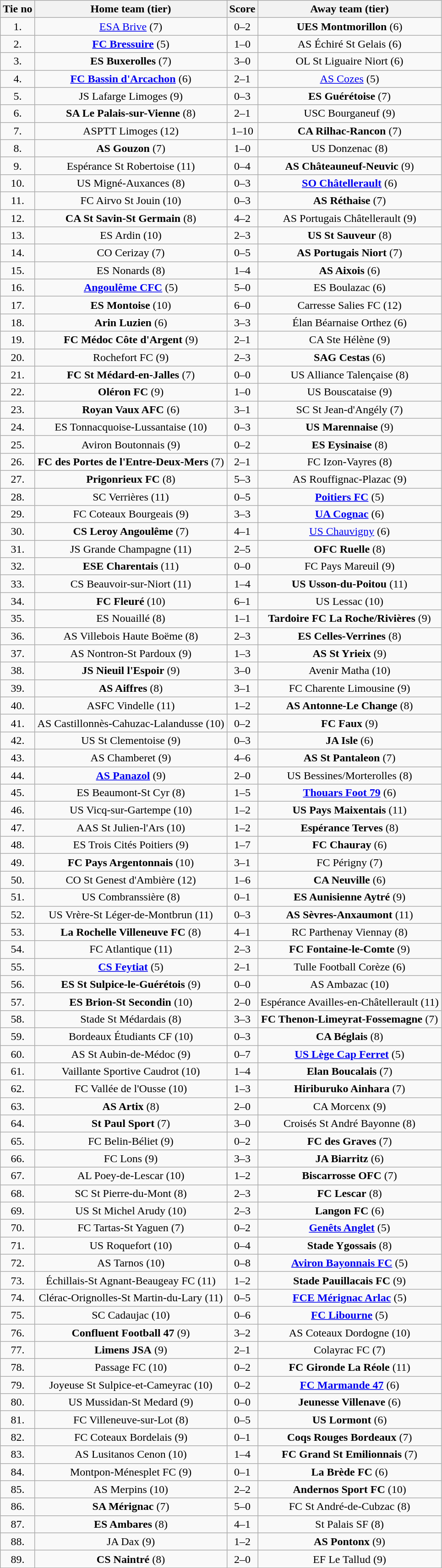<table class="wikitable" style="text-align: center">
<tr>
<th>Tie no</th>
<th>Home team (tier)</th>
<th>Score</th>
<th>Away team (tier)</th>
</tr>
<tr>
<td>1.</td>
<td><a href='#'>ESA Brive</a> (7)</td>
<td>0–2</td>
<td><strong>UES Montmorillon</strong> (6)</td>
</tr>
<tr>
<td>2.</td>
<td><strong><a href='#'>FC Bressuire</a></strong> (5)</td>
<td>1–0</td>
<td>AS Échiré St Gelais (6)</td>
</tr>
<tr>
<td>3.</td>
<td><strong>ES Buxerolles</strong> (7)</td>
<td>3–0</td>
<td>OL St Liguaire Niort (6)</td>
</tr>
<tr>
<td>4.</td>
<td><strong><a href='#'>FC Bassin d'Arcachon</a></strong> (6)</td>
<td>2–1</td>
<td><a href='#'>AS Cozes</a> (5)</td>
</tr>
<tr>
<td>5.</td>
<td>JS Lafarge Limoges (9)</td>
<td>0–3</td>
<td><strong>ES Guérétoise</strong> (7)</td>
</tr>
<tr>
<td>6.</td>
<td><strong>SA Le Palais-sur-Vienne</strong> (8)</td>
<td>2–1</td>
<td>USC Bourganeuf (9)</td>
</tr>
<tr>
<td>7.</td>
<td>ASPTT Limoges (12)</td>
<td>1–10</td>
<td><strong>CA Rilhac-Rancon</strong> (7)</td>
</tr>
<tr>
<td>8.</td>
<td><strong>AS Gouzon</strong> (7)</td>
<td>1–0</td>
<td>US Donzenac (8)</td>
</tr>
<tr>
<td>9.</td>
<td>Espérance St Robertoise (11)</td>
<td>0–4</td>
<td><strong>AS Châteauneuf-Neuvic</strong> (9)</td>
</tr>
<tr>
<td>10.</td>
<td>US Migné-Auxances (8)</td>
<td>0–3</td>
<td><strong><a href='#'>SO Châtellerault</a></strong> (6)</td>
</tr>
<tr>
<td>11.</td>
<td>FC Airvo St Jouin (10)</td>
<td>0–3</td>
<td><strong>AS Réthaise</strong> (7)</td>
</tr>
<tr>
<td>12.</td>
<td><strong>CA St Savin-St Germain</strong> (8)</td>
<td>4–2</td>
<td>AS Portugais Châtellerault (9)</td>
</tr>
<tr>
<td>13.</td>
<td>ES Ardin (10)</td>
<td>2–3</td>
<td><strong>US St Sauveur</strong> (8)</td>
</tr>
<tr>
<td>14.</td>
<td>CO Cerizay (7)</td>
<td>0–5</td>
<td><strong>AS Portugais Niort</strong> (7)</td>
</tr>
<tr>
<td>15.</td>
<td>ES Nonards (8)</td>
<td>1–4</td>
<td><strong>AS Aixois</strong> (6)</td>
</tr>
<tr>
<td>16.</td>
<td><strong><a href='#'>Angoulême CFC</a></strong> (5)</td>
<td>5–0</td>
<td>ES Boulazac (6)</td>
</tr>
<tr>
<td>17.</td>
<td><strong>ES Montoise</strong> (10)</td>
<td>6–0</td>
<td>Carresse Salies FC (12)</td>
</tr>
<tr>
<td>18.</td>
<td><strong>Arin Luzien</strong> (6)</td>
<td>3–3 </td>
<td>Élan Béarnaise Orthez (6)</td>
</tr>
<tr>
<td>19.</td>
<td><strong>FC Médoc Côte d'Argent</strong> (9)</td>
<td>2–1</td>
<td>CA Ste Hélène (9)</td>
</tr>
<tr>
<td>20.</td>
<td>Rochefort FC (9)</td>
<td>2–3</td>
<td><strong>SAG Cestas</strong> (6)</td>
</tr>
<tr>
<td>21.</td>
<td><strong>FC St Médard-en-Jalles</strong> (7)</td>
<td>0–0 </td>
<td>US Alliance Talençaise (8)</td>
</tr>
<tr>
<td>22.</td>
<td><strong>Oléron FC</strong> (9)</td>
<td>1–0 </td>
<td>US Bouscataise (9)</td>
</tr>
<tr>
<td>23.</td>
<td><strong>Royan Vaux AFC</strong> (6)</td>
<td>3–1</td>
<td>SC St Jean-d'Angély (7)</td>
</tr>
<tr>
<td>24.</td>
<td>ES Tonnacquoise-Lussantaise (10)</td>
<td>0–3</td>
<td><strong>US Marennaise</strong> (9)</td>
</tr>
<tr>
<td>25.</td>
<td>Aviron Boutonnais (9)</td>
<td>0–2</td>
<td><strong>ES Eysinaise</strong> (8)</td>
</tr>
<tr>
<td>26.</td>
<td><strong>FC des Portes de l'Entre-Deux-Mers</strong> (7)</td>
<td>2–1</td>
<td>FC Izon-Vayres (8)</td>
</tr>
<tr>
<td>27.</td>
<td><strong>Prigonrieux FC</strong> (8)</td>
<td>5–3 </td>
<td>AS Rouffignac-Plazac (9)</td>
</tr>
<tr>
<td>28.</td>
<td>SC Verrières (11)</td>
<td>0–5</td>
<td><strong><a href='#'>Poitiers FC</a></strong> (5)</td>
</tr>
<tr>
<td>29.</td>
<td>FC Coteaux Bourgeais (9)</td>
<td>3–3 </td>
<td><strong><a href='#'>UA Cognac</a></strong> (6)</td>
</tr>
<tr>
<td>30.</td>
<td><strong>CS Leroy Angoulême</strong> (7)</td>
<td>4–1</td>
<td><a href='#'>US Chauvigny</a> (6)</td>
</tr>
<tr>
<td>31.</td>
<td>JS Grande Champagne (11)</td>
<td>2–5</td>
<td><strong>OFC Ruelle</strong> (8)</td>
</tr>
<tr>
<td>32.</td>
<td><strong>ESE Charentais</strong> (11)</td>
<td>0–0 </td>
<td>FC Pays Mareuil (9)</td>
</tr>
<tr>
<td>33.</td>
<td>CS Beauvoir-sur-Niort (11)</td>
<td>1–4</td>
<td><strong>US Usson-du-Poitou</strong> (11)</td>
</tr>
<tr>
<td>34.</td>
<td><strong>FC Fleuré</strong> (10)</td>
<td>6–1</td>
<td>US Lessac (10)</td>
</tr>
<tr>
<td>35.</td>
<td>ES Nouaillé (8)</td>
<td>1–1 </td>
<td><strong>Tardoire FC La Roche/Rivières</strong> (9)</td>
</tr>
<tr>
<td>36.</td>
<td>AS Villebois Haute Boëme (8)</td>
<td>2–3</td>
<td><strong>ES Celles-Verrines</strong> (8)</td>
</tr>
<tr>
<td>37.</td>
<td>AS Nontron-St Pardoux (9)</td>
<td>1–3</td>
<td><strong>AS St Yrieix</strong> (9)</td>
</tr>
<tr>
<td>38.</td>
<td><strong>JS Nieuil l'Espoir</strong> (9)</td>
<td>3–0</td>
<td>Avenir Matha (10)</td>
</tr>
<tr>
<td>39.</td>
<td><strong>AS Aiffres</strong> (8)</td>
<td>3–1</td>
<td>FC Charente Limousine (9)</td>
</tr>
<tr>
<td>40.</td>
<td>ASFC Vindelle (11)</td>
<td>1–2</td>
<td><strong>AS Antonne-Le Change</strong> (8)</td>
</tr>
<tr>
<td>41.</td>
<td>AS Castillonnès-Cahuzac-Lalandusse (10)</td>
<td>0–2</td>
<td><strong>FC Faux</strong> (9)</td>
</tr>
<tr>
<td>42.</td>
<td>US St Clementoise (9)</td>
<td>0–3</td>
<td><strong>JA Isle</strong> (6)</td>
</tr>
<tr>
<td>43.</td>
<td>AS Chamberet (9)</td>
<td>4–6</td>
<td><strong>AS St Pantaleon</strong> (7)</td>
</tr>
<tr>
<td>44.</td>
<td><strong><a href='#'>AS Panazol</a></strong> (9)</td>
<td>2–0</td>
<td>US Bessines/Morterolles (8)</td>
</tr>
<tr>
<td>45.</td>
<td>ES Beaumont-St Cyr (8)</td>
<td>1–5</td>
<td><strong><a href='#'>Thouars Foot 79</a></strong> (6)</td>
</tr>
<tr>
<td>46.</td>
<td>US Vicq-sur-Gartempe (10)</td>
<td>1–2</td>
<td><strong>US Pays Maixentais</strong> (11)</td>
</tr>
<tr>
<td>47.</td>
<td>AAS St Julien-l'Ars (10)</td>
<td>1–2 </td>
<td><strong>Espérance Terves</strong> (8)</td>
</tr>
<tr>
<td>48.</td>
<td>ES Trois Cités Poitiers (9)</td>
<td>1–7</td>
<td><strong>FC Chauray</strong> (6)</td>
</tr>
<tr>
<td>49.</td>
<td><strong>FC Pays Argentonnais</strong> (10)</td>
<td>3–1</td>
<td>FC Périgny (7)</td>
</tr>
<tr>
<td>50.</td>
<td>CO St Genest d'Ambière (12)</td>
<td>1–6 </td>
<td><strong>CA Neuville</strong> (6)</td>
</tr>
<tr>
<td>51.</td>
<td>US Combranssière (8)</td>
<td>0–1</td>
<td><strong>ES Aunisienne Aytré</strong> (9)</td>
</tr>
<tr>
<td>52.</td>
<td>US Vrère-St Léger-de-Montbrun (11)</td>
<td>0–3</td>
<td><strong>AS Sèvres-Anxaumont</strong> (11)</td>
</tr>
<tr>
<td>53.</td>
<td><strong>La Rochelle Villeneuve FC</strong> (8)</td>
<td>4–1</td>
<td>RC Parthenay Viennay (8)</td>
</tr>
<tr>
<td>54.</td>
<td>FC Atlantique (11)</td>
<td>2–3</td>
<td><strong>FC Fontaine-le-Comte</strong> (9)</td>
</tr>
<tr>
<td>55.</td>
<td><strong><a href='#'>CS Feytiat</a></strong> (5)</td>
<td>2–1 </td>
<td>Tulle Football Corèze (6)</td>
</tr>
<tr>
<td>56.</td>
<td><strong>ES St Sulpice-le-Guérétois</strong> (9)</td>
<td>0–0 </td>
<td>AS Ambazac (10)</td>
</tr>
<tr>
<td>57.</td>
<td><strong>ES Brion-St Secondin</strong> (10)</td>
<td>2–0</td>
<td>Espérance Availles-en-Châtellerault (11)</td>
</tr>
<tr>
<td>58.</td>
<td>Stade St Médardais (8)</td>
<td>3–3 </td>
<td><strong>FC Thenon-Limeyrat-Fossemagne</strong> (7)</td>
</tr>
<tr>
<td>59.</td>
<td>Bordeaux Étudiants CF (10)</td>
<td>0–3</td>
<td><strong>CA Béglais</strong> (8)</td>
</tr>
<tr>
<td>60.</td>
<td>AS St Aubin-de-Médoc (9)</td>
<td>0–7</td>
<td><strong><a href='#'>US Lège Cap Ferret</a></strong> (5)</td>
</tr>
<tr>
<td>61.</td>
<td>Vaillante Sportive Caudrot (10)</td>
<td>1–4</td>
<td><strong>Elan Boucalais</strong> (7)</td>
</tr>
<tr>
<td>62.</td>
<td>FC Vallée de l'Ousse (10)</td>
<td>1–3</td>
<td><strong>Hiriburuko Ainhara</strong> (7)</td>
</tr>
<tr>
<td>63.</td>
<td><strong>AS Artix</strong> (8)</td>
<td>2–0</td>
<td>CA Morcenx (9)</td>
</tr>
<tr>
<td>64.</td>
<td><strong>St Paul Sport</strong> (7)</td>
<td>3–0</td>
<td>Croisés St André Bayonne (8)</td>
</tr>
<tr>
<td>65.</td>
<td>FC Belin-Béliet (9)</td>
<td>0–2</td>
<td><strong>FC des Graves</strong> (7)</td>
</tr>
<tr>
<td>66.</td>
<td>FC Lons (9)</td>
<td>3–3 </td>
<td><strong>JA Biarritz</strong> (6)</td>
</tr>
<tr>
<td>67.</td>
<td>AL Poey-de-Lescar (10)</td>
<td>1–2</td>
<td><strong>Biscarrosse OFC</strong> (7)</td>
</tr>
<tr>
<td>68.</td>
<td>SC St Pierre-du-Mont (8)</td>
<td>2–3 </td>
<td><strong>FC Lescar</strong> (8)</td>
</tr>
<tr>
<td>69.</td>
<td>US St Michel Arudy (10)</td>
<td>2–3 </td>
<td><strong>Langon FC</strong> (6)</td>
</tr>
<tr>
<td>70.</td>
<td>FC Tartas-St Yaguen (7)</td>
<td>0–2</td>
<td><strong><a href='#'>Genêts Anglet</a></strong> (5)</td>
</tr>
<tr>
<td>71.</td>
<td>US Roquefort (10)</td>
<td>0–4</td>
<td><strong>Stade Ygossais</strong> (8)</td>
</tr>
<tr>
<td>72.</td>
<td>AS Tarnos (10)</td>
<td>0–8</td>
<td><strong><a href='#'>Aviron Bayonnais FC</a></strong> (5)</td>
</tr>
<tr>
<td>73.</td>
<td>Échillais-St Agnant-Beaugeay FC (11)</td>
<td>1–2 </td>
<td><strong>Stade Pauillacais FC</strong> (9)</td>
</tr>
<tr>
<td>74.</td>
<td>Clérac-Orignolles-St Martin-du-Lary (11)</td>
<td>0–5</td>
<td><strong><a href='#'>FCE Mérignac Arlac</a></strong> (5)</td>
</tr>
<tr>
<td>75.</td>
<td>SC Cadaujac (10)</td>
<td>0–6</td>
<td><strong><a href='#'>FC Libourne</a></strong> (5)</td>
</tr>
<tr>
<td>76.</td>
<td><strong>Confluent Football 47</strong> (9)</td>
<td>3–2</td>
<td>AS Coteaux Dordogne (10)</td>
</tr>
<tr>
<td>77.</td>
<td><strong>Limens JSA</strong> (9)</td>
<td>2–1 </td>
<td>Colayrac FC (7)</td>
</tr>
<tr>
<td>78.</td>
<td>Passage FC (10)</td>
<td>0–2</td>
<td><strong>FC Gironde La Réole</strong> (11)</td>
</tr>
<tr>
<td>79.</td>
<td>Joyeuse St Sulpice-et-Cameyrac (10)</td>
<td>0–2</td>
<td><strong><a href='#'>FC Marmande 47</a></strong> (6)</td>
</tr>
<tr>
<td>80.</td>
<td>US Mussidan-St Medard (9)</td>
<td>0–0 </td>
<td><strong>Jeunesse Villenave</strong> (6)</td>
</tr>
<tr>
<td>81.</td>
<td>FC Villeneuve-sur-Lot (8)</td>
<td>0–5</td>
<td><strong>US Lormont</strong> (6)</td>
</tr>
<tr>
<td>82.</td>
<td>FC Coteaux Bordelais (9)</td>
<td>0–1</td>
<td><strong>Coqs Rouges Bordeaux</strong> (7)</td>
</tr>
<tr>
<td>83.</td>
<td>AS Lusitanos Cenon (10)</td>
<td>1–4</td>
<td><strong>FC Grand St Emilionnais</strong> (7)</td>
</tr>
<tr>
<td>84.</td>
<td>Montpon-Ménesplet FC (9)</td>
<td>0–1</td>
<td><strong>La Brède FC</strong> (6)</td>
</tr>
<tr>
<td>85.</td>
<td>AS Merpins (10)</td>
<td>2–2 </td>
<td><strong>Andernos Sport FC</strong> (10)</td>
</tr>
<tr>
<td>86.</td>
<td><strong>SA Mérignac</strong> (7)</td>
<td>5–0</td>
<td>FC St André-de-Cubzac (8)</td>
</tr>
<tr>
<td>87.</td>
<td><strong>ES Ambares</strong> (8)</td>
<td>4–1</td>
<td>St Palais SF (8)</td>
</tr>
<tr>
<td>88.</td>
<td>JA Dax (9)</td>
<td>1–2</td>
<td><strong>AS Pontonx</strong> (9)</td>
</tr>
<tr>
<td>89.</td>
<td><strong>CS Naintré</strong> (8)</td>
<td>2–0</td>
<td>EF Le Tallud (9)</td>
</tr>
</table>
